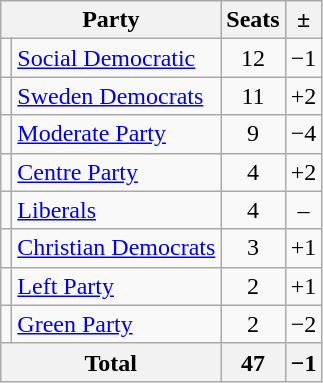<table class=wikitable style=text-align:center>
<tr>
<th colspan=2>Party</th>
<th>Seats</th>
<th>±</th>
</tr>
<tr>
<td bgcolor=></td>
<td align=left><a href='#'>Social Democratic</a></td>
<td>12</td>
<td>−1</td>
</tr>
<tr>
<td bgcolor=></td>
<td align=left><a href='#'>Sweden Democrats</a></td>
<td>11</td>
<td>+2</td>
</tr>
<tr>
<td bgcolor=></td>
<td align=left><a href='#'>Moderate Party</a></td>
<td>9</td>
<td>−4</td>
</tr>
<tr>
<td bgcolor=></td>
<td align=left><a href='#'>Centre Party</a></td>
<td>4</td>
<td>+2</td>
</tr>
<tr>
<td bgcolor=></td>
<td align=left><a href='#'>Liberals</a></td>
<td>4</td>
<td>–</td>
</tr>
<tr>
<td bgcolor=></td>
<td align=left><a href='#'>Christian Democrats</a></td>
<td>3</td>
<td>+1</td>
</tr>
<tr>
<td bgcolor=></td>
<td align=left><a href='#'>Left Party</a></td>
<td>2</td>
<td>+1</td>
</tr>
<tr>
<td bgcolor=></td>
<td align=left><a href='#'>Green Party</a></td>
<td>2</td>
<td>−2</td>
</tr>
<tr>
<th colspan=2>Total</th>
<th>47</th>
<th>−1</th>
</tr>
</table>
